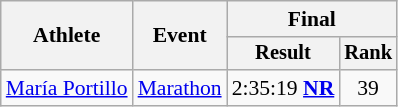<table class=wikitable style="font-size:90%">
<tr>
<th rowspan="2">Athlete</th>
<th rowspan="2">Event</th>
<th colspan="2">Final</th>
</tr>
<tr style="font-size:95%">
<th>Result</th>
<th>Rank</th>
</tr>
<tr align=center>
<td align=left><a href='#'>María Portillo</a></td>
<td align=left><a href='#'>Marathon</a></td>
<td>2:35:19 <strong><a href='#'>NR</a></strong></td>
<td>39</td>
</tr>
</table>
